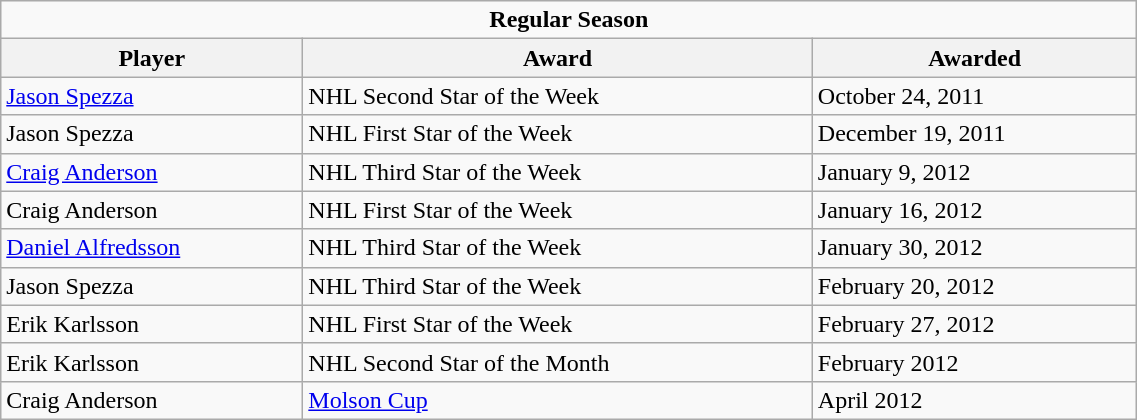<table class="wikitable" width="60%">
<tr>
<td colspan="10" align="center"><strong>Regular Season</strong></td>
</tr>
<tr>
<th>Player</th>
<th>Award</th>
<th>Awarded</th>
</tr>
<tr>
<td><a href='#'>Jason Spezza</a></td>
<td>NHL Second Star of the Week</td>
<td>October 24, 2011</td>
</tr>
<tr>
<td>Jason Spezza</td>
<td>NHL First Star of the Week</td>
<td>December 19, 2011</td>
</tr>
<tr>
<td><a href='#'>Craig Anderson</a></td>
<td>NHL Third Star of the Week</td>
<td>January 9, 2012</td>
</tr>
<tr>
<td>Craig Anderson</td>
<td>NHL First Star of the Week</td>
<td>January 16, 2012</td>
</tr>
<tr>
<td><a href='#'>Daniel Alfredsson</a></td>
<td>NHL Third Star of the Week</td>
<td>January 30, 2012</td>
</tr>
<tr>
<td>Jason Spezza</td>
<td>NHL Third Star of the Week</td>
<td>February 20, 2012</td>
</tr>
<tr>
<td>Erik Karlsson</td>
<td>NHL First Star of the Week</td>
<td>February 27, 2012</td>
</tr>
<tr>
<td>Erik Karlsson</td>
<td>NHL Second Star of the Month</td>
<td>February 2012</td>
</tr>
<tr>
<td>Craig Anderson</td>
<td><a href='#'>Molson Cup</a></td>
<td>April 2012</td>
</tr>
</table>
